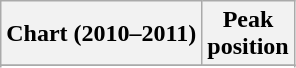<table class="wikitable sortable plainrowheaders" style="text-align:center">
<tr>
<th scope="col">Chart (2010–2011)</th>
<th scope="col">Peak<br>position</th>
</tr>
<tr>
</tr>
<tr>
</tr>
<tr>
</tr>
<tr>
</tr>
<tr>
</tr>
</table>
